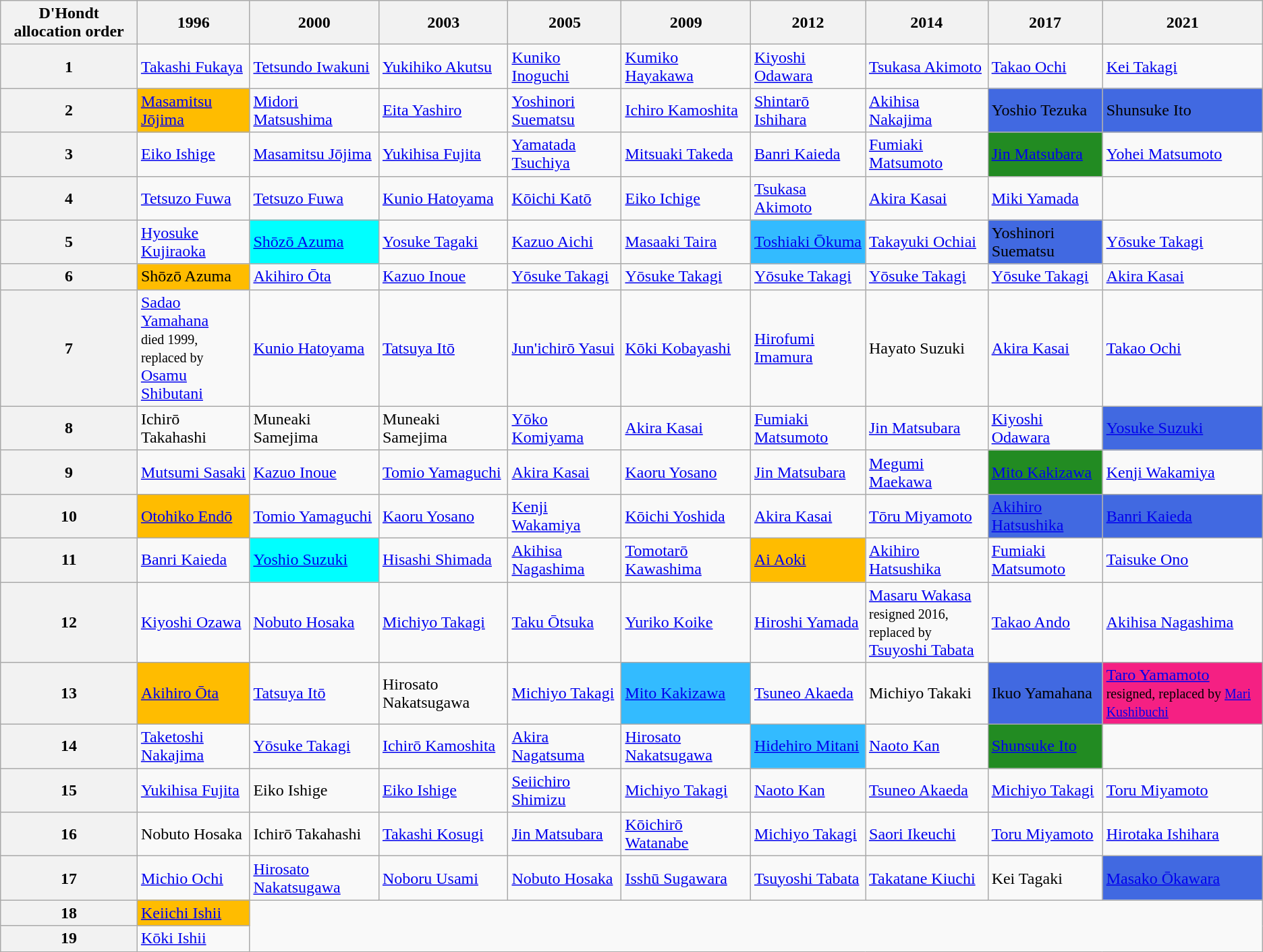<table class="wikitable">
<tr>
<th>D'Hondt allocation order</th>
<th>1996</th>
<th>2000</th>
<th>2003</th>
<th>2005</th>
<th>2009</th>
<th>2012</th>
<th>2014</th>
<th>2017</th>
<th>2021</th>
</tr>
<tr>
<th>1</th>
<td><a href='#'>Takashi Fukaya</a></td>
<td><a href='#'>Tetsundo Iwakuni</a></td>
<td><a href='#'>Yukihiko Akutsu</a></td>
<td><a href='#'>Kuniko Inoguchi</a></td>
<td><a href='#'>Kumiko Hayakawa</a></td>
<td><a href='#'>Kiyoshi Odawara</a></td>
<td><a href='#'>Tsukasa Akimoto</a></td>
<td><a href='#'>Takao Ochi</a></td>
<td><a href='#'>Kei Takagi</a></td>
</tr>
<tr>
<th>2</th>
<td bgcolor="#FFBC00"><a href='#'>Masamitsu Jōjima</a></td>
<td><a href='#'>Midori Matsushima</a></td>
<td><a href='#'>Eita Yashiro</a></td>
<td><a href='#'>Yoshinori Suematsu</a></td>
<td><a href='#'>Ichiro Kamoshita</a></td>
<td><a href='#'>Shintarō Ishihara</a></td>
<td><a href='#'>Akihisa Nakajima</a></td>
<td bgcolor="#4169E1">Yoshio Tezuka</td>
<td bgcolor="#4169E1">Shunsuke Ito</td>
</tr>
<tr>
<th>3</th>
<td><a href='#'>Eiko Ishige</a></td>
<td><a href='#'>Masamitsu Jōjima</a></td>
<td><a href='#'>Yukihisa Fujita</a></td>
<td><a href='#'>Yamatada Tsuchiya</a></td>
<td><a href='#'>Mitsuaki Takeda</a></td>
<td><a href='#'>Banri Kaieda</a></td>
<td><a href='#'>Fumiaki Matsumoto</a></td>
<td bgcolor="#228B22"><a href='#'>Jin Matsubara</a></td>
<td><a href='#'>Yohei Matsumoto</a></td>
</tr>
<tr>
<th>4</th>
<td><a href='#'>Tetsuzo Fuwa</a></td>
<td><a href='#'>Tetsuzo Fuwa</a></td>
<td><a href='#'>Kunio Hatoyama</a></td>
<td><a href='#'>Kōichi Katō</a></td>
<td><a href='#'>Eiko Ichige</a></td>
<td><a href='#'>Tsukasa Akimoto</a></td>
<td><a href='#'>Akira Kasai</a></td>
<td><a href='#'>Miki Yamada</a></td>
<td></td>
</tr>
<tr>
<th>5</th>
<td><a href='#'>Hyosuke Kujiraoka</a></td>
<td bgcolor="#00FFFF"><a href='#'>Shōzō Azuma</a></td>
<td><a href='#'>Yosuke Tagaki</a></td>
<td><a href='#'>Kazuo Aichi</a></td>
<td><a href='#'>Masaaki Taira</a></td>
<td bgcolor="#3bf"><a href='#'>Toshiaki Ōkuma</a></td>
<td><a href='#'>Takayuki Ochiai</a></td>
<td bgcolor="#4169E1">Yoshinori Suematsu</td>
<td><a href='#'>Yōsuke Takagi</a></td>
</tr>
<tr>
<th>6</th>
<td bgcolor="#FFBC00">Shōzō Azuma</td>
<td><a href='#'>Akihiro Ōta</a></td>
<td><a href='#'>Kazuo Inoue</a></td>
<td><a href='#'>Yōsuke Takagi</a></td>
<td><a href='#'>Yōsuke Takagi</a></td>
<td><a href='#'>Yōsuke Takagi</a></td>
<td><a href='#'>Yōsuke Takagi</a></td>
<td><a href='#'>Yōsuke Takagi</a></td>
<td><a href='#'>Akira Kasai</a></td>
</tr>
<tr>
<th>7</th>
<td><a href='#'>Sadao Yamahana</a><br><small>died 1999, replaced by</small><br><a href='#'>Osamu Shibutani</a></td>
<td><a href='#'>Kunio Hatoyama</a></td>
<td><a href='#'>Tatsuya Itō</a></td>
<td><a href='#'>Jun'ichirō Yasui</a></td>
<td><a href='#'>Kōki Kobayashi</a></td>
<td><a href='#'>Hirofumi Imamura</a></td>
<td>Hayato Suzuki</td>
<td><a href='#'>Akira Kasai</a></td>
<td><a href='#'>Takao Ochi</a></td>
</tr>
<tr>
<th>8</th>
<td>Ichirō Takahashi</td>
<td>Muneaki Samejima</td>
<td>Muneaki Samejima</td>
<td><a href='#'>Yōko Komiyama</a></td>
<td><a href='#'>Akira Kasai</a></td>
<td><a href='#'>Fumiaki Matsumoto</a></td>
<td><a href='#'>Jin Matsubara</a></td>
<td><a href='#'>Kiyoshi Odawara</a></td>
<td bgcolor="#4169E1"><a href='#'>Yosuke Suzuki</a></td>
</tr>
<tr>
<th>9</th>
<td><a href='#'>Mutsumi Sasaki</a></td>
<td><a href='#'>Kazuo Inoue</a></td>
<td><a href='#'>Tomio Yamaguchi</a></td>
<td><a href='#'>Akira Kasai</a></td>
<td><a href='#'>Kaoru Yosano</a></td>
<td><a href='#'>Jin Matsubara</a></td>
<td><a href='#'>Megumi Maekawa</a></td>
<td bgcolor="#228B22"><a href='#'>Mito Kakizawa</a></td>
<td><a href='#'>Kenji Wakamiya</a></td>
</tr>
<tr>
<th>10</th>
<td bgcolor="#FFBC00"><a href='#'>Otohiko Endō</a></td>
<td><a href='#'>Tomio Yamaguchi</a></td>
<td><a href='#'>Kaoru Yosano</a></td>
<td><a href='#'>Kenji Wakamiya</a></td>
<td><a href='#'>Kōichi Yoshida</a></td>
<td><a href='#'>Akira Kasai</a></td>
<td><a href='#'>Tōru Miyamoto</a></td>
<td bgcolor="#4169E1"><a href='#'>Akihiro Hatsushika</a></td>
<td bgcolor="#4169E1"><a href='#'>Banri Kaieda</a></td>
</tr>
<tr>
<th>11</th>
<td><a href='#'>Banri Kaieda</a></td>
<td bgcolor="#00FFFF"><a href='#'>Yoshio Suzuki</a></td>
<td><a href='#'>Hisashi Shimada</a></td>
<td><a href='#'>Akihisa Nagashima</a></td>
<td><a href='#'>Tomotarō Kawashima</a></td>
<td bgcolor="#FFBC00"><a href='#'>Ai Aoki</a></td>
<td><a href='#'>Akihiro Hatsushika</a></td>
<td><a href='#'>Fumiaki Matsumoto</a></td>
<td><a href='#'>Taisuke Ono</a></td>
</tr>
<tr>
<th>12</th>
<td><a href='#'>Kiyoshi Ozawa</a></td>
<td><a href='#'>Nobuto Hosaka</a></td>
<td><a href='#'>Michiyo Takagi</a></td>
<td><a href='#'>Taku Ōtsuka</a></td>
<td><a href='#'>Yuriko Koike</a></td>
<td><a href='#'>Hiroshi Yamada</a></td>
<td><a href='#'>Masaru Wakasa</a><br><small>resigned 2016, replaced by</small><br><a href='#'>Tsuyoshi Tabata</a></td>
<td><a href='#'>Takao Ando</a></td>
<td><a href='#'>Akihisa Nagashima</a></td>
</tr>
<tr>
<th>13</th>
<td bgcolor="#FFBC00"><a href='#'>Akihiro Ōta</a></td>
<td><a href='#'>Tatsuya Itō</a></td>
<td>Hirosato Nakatsugawa</td>
<td><a href='#'>Michiyo Takagi</a></td>
<td bgcolor="#3bf"><a href='#'>Mito Kakizawa</a></td>
<td><a href='#'>Tsuneo Akaeda</a></td>
<td>Michiyo Takaki</td>
<td bgcolor="#4169E1">Ikuo Yamahana</td>
<td bgcolor="#F52083"><a href='#'>Taro Yamamoto</a> <br> <small> resigned, replaced by <a href='#'>Mari Kushibuchi</a> </small></td>
</tr>
<tr>
<th>14</th>
<td><a href='#'>Taketoshi Nakajima</a></td>
<td><a href='#'>Yōsuke Takagi</a></td>
<td><a href='#'>Ichirō Kamoshita</a></td>
<td><a href='#'>Akira Nagatsuma</a></td>
<td><a href='#'>Hirosato Nakatsugawa</a></td>
<td bgcolor="#3bf"><a href='#'>Hidehiro Mitani</a></td>
<td><a href='#'>Naoto Kan</a></td>
<td bgcolor="#228B22"><a href='#'>Shunsuke Ito</a></td>
<td></td>
</tr>
<tr>
<th>15</th>
<td><a href='#'>Yukihisa Fujita</a></td>
<td>Eiko Ishige</td>
<td><a href='#'>Eiko Ishige</a></td>
<td><a href='#'>Seiichiro Shimizu</a></td>
<td><a href='#'>Michiyo Takagi</a></td>
<td><a href='#'>Naoto Kan</a></td>
<td><a href='#'>Tsuneo Akaeda</a></td>
<td><a href='#'>Michiyo Takagi</a></td>
<td><a href='#'>Toru Miyamoto</a></td>
</tr>
<tr>
<th>16</th>
<td>Nobuto Hosaka</td>
<td>Ichirō Takahashi</td>
<td><a href='#'>Takashi Kosugi</a></td>
<td><a href='#'>Jin Matsubara</a></td>
<td><a href='#'>Kōichirō Watanabe</a></td>
<td><a href='#'>Michiyo Takagi</a></td>
<td><a href='#'>Saori Ikeuchi</a></td>
<td><a href='#'>Toru Miyamoto</a></td>
<td><a href='#'>Hirotaka Ishihara</a></td>
</tr>
<tr>
<th>17</th>
<td><a href='#'>Michio Ochi</a></td>
<td><a href='#'>Hirosato Nakatsugawa</a></td>
<td><a href='#'>Noboru Usami</a></td>
<td><a href='#'>Nobuto Hosaka</a></td>
<td><a href='#'>Isshū Sugawara</a></td>
<td><a href='#'>Tsuyoshi Tabata</a></td>
<td><a href='#'>Takatane Kiuchi</a></td>
<td>Kei Tagaki</td>
<td bgcolor="#4169E1"><a href='#'>Masako Ōkawara</a></td>
</tr>
<tr>
<th>18</th>
<td bgcolor="#FFBC00"><a href='#'>Keiichi Ishii</a></td>
</tr>
<tr>
<th>19</th>
<td><a href='#'>Kōki Ishii</a></td>
</tr>
</table>
